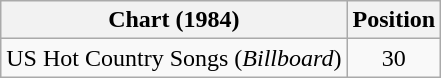<table class="wikitable">
<tr>
<th>Chart (1984)</th>
<th>Position</th>
</tr>
<tr>
<td>US Hot Country Songs (<em>Billboard</em>)</td>
<td align="center">30</td>
</tr>
</table>
